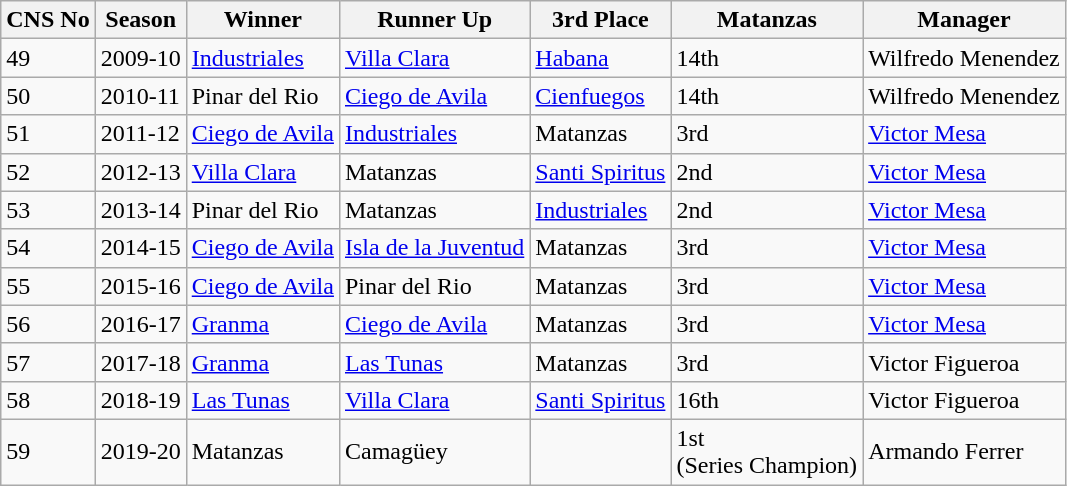<table class="wikitable">
<tr>
<th>CNS No</th>
<th>Season</th>
<th>Winner</th>
<th>Runner Up</th>
<th>3rd Place</th>
<th>Matanzas</th>
<th>Manager</th>
</tr>
<tr>
<td>49</td>
<td>2009-10</td>
<td><a href='#'>Industriales</a></td>
<td><a href='#'>Villa Clara</a></td>
<td><a href='#'>Habana</a></td>
<td>14th</td>
<td>Wilfredo Menendez</td>
</tr>
<tr>
<td>50</td>
<td>2010-11</td>
<td>Pinar del Rio</td>
<td><a href='#'>Ciego de Avila</a></td>
<td><a href='#'>Cienfuegos</a></td>
<td>14th</td>
<td>Wilfredo Menendez</td>
</tr>
<tr>
<td>51</td>
<td>2011-12</td>
<td><a href='#'>Ciego de Avila</a></td>
<td><a href='#'>Industriales</a></td>
<td>Matanzas</td>
<td>3rd</td>
<td><a href='#'>Victor Mesa</a></td>
</tr>
<tr>
<td>52</td>
<td>2012-13</td>
<td><a href='#'>Villa Clara</a></td>
<td>Matanzas</td>
<td><a href='#'>Santi Spiritus</a></td>
<td>2nd</td>
<td><a href='#'>Victor Mesa</a></td>
</tr>
<tr>
<td>53</td>
<td>2013-14</td>
<td>Pinar del Rio</td>
<td>Matanzas</td>
<td><a href='#'>Industriales</a></td>
<td>2nd</td>
<td><a href='#'>Victor Mesa</a></td>
</tr>
<tr>
<td>54</td>
<td>2014-15</td>
<td><a href='#'>Ciego de Avila</a></td>
<td><a href='#'>Isla de la Juventud</a></td>
<td>Matanzas</td>
<td>3rd</td>
<td><a href='#'>Victor Mesa</a></td>
</tr>
<tr>
<td>55</td>
<td>2015-16</td>
<td><a href='#'>Ciego de Avila</a></td>
<td>Pinar del Rio</td>
<td>Matanzas</td>
<td>3rd</td>
<td><a href='#'>Victor Mesa</a></td>
</tr>
<tr>
<td>56</td>
<td>2016-17</td>
<td><a href='#'>Granma</a></td>
<td><a href='#'>Ciego de Avila</a></td>
<td>Matanzas</td>
<td>3rd</td>
<td><a href='#'>Victor Mesa</a></td>
</tr>
<tr>
<td>57</td>
<td>2017-18</td>
<td><a href='#'>Granma</a></td>
<td><a href='#'>Las Tunas</a></td>
<td>Matanzas</td>
<td>3rd</td>
<td>Victor Figueroa</td>
</tr>
<tr>
<td>58</td>
<td>2018-19</td>
<td><a href='#'>Las Tunas</a></td>
<td><a href='#'>Villa Clara</a></td>
<td><a href='#'>Santi Spiritus</a></td>
<td>16th</td>
<td>Victor Figueroa</td>
</tr>
<tr>
<td>59</td>
<td>2019-20</td>
<td>Matanzas</td>
<td>Camagüey</td>
<td></td>
<td>1st<br>(Series Champion)</td>
<td>Armando Ferrer</td>
</tr>
</table>
